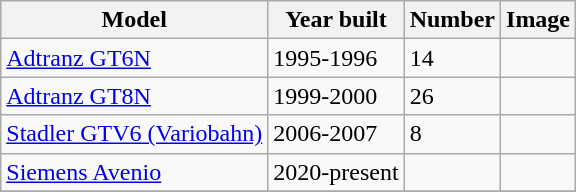<table class="wikitable">
<tr>
<th>Model</th>
<th>Year built</th>
<th>Number</th>
<th>Image</th>
</tr>
<tr>
<td><a href='#'>Adtranz GT6N</a></td>
<td>1995-1996</td>
<td>14</td>
<td></td>
</tr>
<tr>
<td><a href='#'>Adtranz GT8N</a></td>
<td>1999-2000</td>
<td>26</td>
<td></td>
</tr>
<tr>
<td><a href='#'>Stadler GTV6 (Variobahn)</a></td>
<td>2006-2007</td>
<td>8</td>
<td></td>
</tr>
<tr>
<td><a href='#'>Siemens Avenio</a></td>
<td>2020-present</td>
<td></td>
<td></td>
</tr>
<tr>
</tr>
</table>
